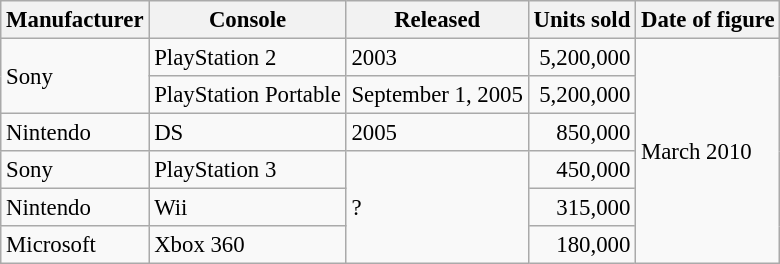<table class="wikitable sortable" style="font-size:95%">
<tr>
<th>Manufacturer</th>
<th>Console</th>
<th>Released</th>
<th>Units sold</th>
<th>Date of figure</th>
</tr>
<tr>
<td rowspan="2">Sony</td>
<td>PlayStation 2</td>
<td>2003</td>
<td align="right">5,200,000</td>
<td rowspan="6">March 2010</td>
</tr>
<tr>
<td>PlayStation Portable</td>
<td>September 1, 2005</td>
<td align="right">5,200,000</td>
</tr>
<tr>
<td>Nintendo</td>
<td>DS</td>
<td>2005</td>
<td align="right">850,000</td>
</tr>
<tr>
<td>Sony</td>
<td>PlayStation 3</td>
<td rowspan="3">?</td>
<td align=right>450,000</td>
</tr>
<tr>
<td>Nintendo</td>
<td>Wii</td>
<td align=right>315,000</td>
</tr>
<tr>
<td>Microsoft</td>
<td>Xbox 360</td>
<td align=right>180,000</td>
</tr>
</table>
